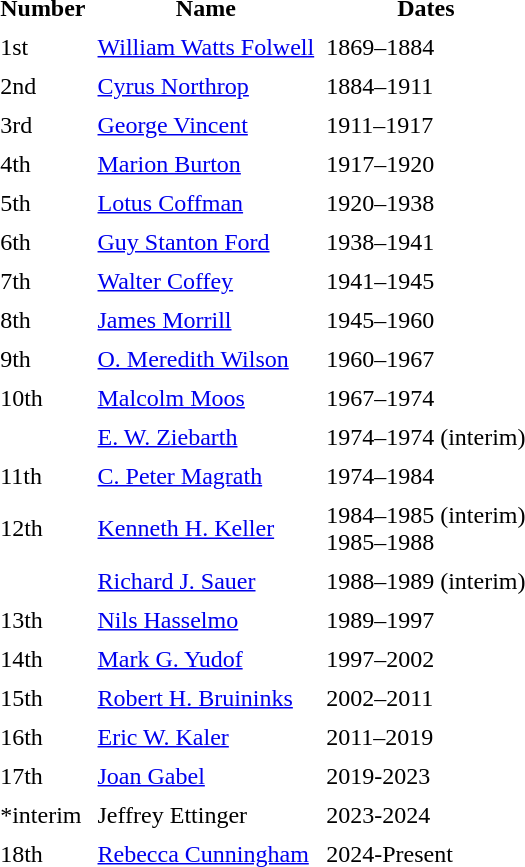<table class="toccolours" cellpadding="3" style="float:right; margin-left: 1em; margin-bottom: 1em">
<tr>
<th>Number</th>
<th>Name</th>
<th>Dates</th>
</tr>
<tr>
<td>1st</td>
<td><a href='#'>William Watts Folwell</a></td>
<td>1869–1884</td>
</tr>
<tr>
<td>2nd</td>
<td><a href='#'>Cyrus Northrop</a></td>
<td>1884–1911</td>
</tr>
<tr>
<td>3rd</td>
<td><a href='#'>George Vincent</a></td>
<td>1911–1917</td>
</tr>
<tr>
<td>4th</td>
<td><a href='#'>Marion Burton</a></td>
<td>1917–1920</td>
</tr>
<tr>
<td>5th</td>
<td><a href='#'>Lotus Coffman</a></td>
<td>1920–1938</td>
</tr>
<tr>
<td>6th</td>
<td><a href='#'>Guy Stanton Ford</a></td>
<td>1938–1941</td>
</tr>
<tr>
<td>7th</td>
<td><a href='#'>Walter Coffey</a></td>
<td>1941–1945</td>
</tr>
<tr>
<td>8th</td>
<td><a href='#'>James Morrill</a></td>
<td>1945–1960</td>
</tr>
<tr>
<td>9th</td>
<td><a href='#'>O. Meredith Wilson</a></td>
<td>1960–1967</td>
</tr>
<tr>
<td>10th</td>
<td><a href='#'>Malcolm Moos</a></td>
<td>1967–1974</td>
</tr>
<tr>
<td></td>
<td><a href='#'>E. W. Ziebarth</a></td>
<td>1974–1974 (interim)</td>
</tr>
<tr>
<td>11th</td>
<td><a href='#'>C. Peter Magrath</a></td>
<td>1974–1984</td>
</tr>
<tr>
<td>12th</td>
<td><a href='#'>Kenneth H. Keller</a></td>
<td>1984–1985 (interim)<br>1985–1988</td>
</tr>
<tr>
<td></td>
<td><a href='#'>Richard J. Sauer</a></td>
<td>1988–1989 (interim)</td>
</tr>
<tr>
<td>13th</td>
<td><a href='#'>Nils Hasselmo</a></td>
<td>1989–1997</td>
</tr>
<tr>
<td>14th</td>
<td><a href='#'>Mark G. Yudof</a></td>
<td>1997–2002</td>
</tr>
<tr>
<td>15th</td>
<td><a href='#'>Robert H. Bruininks</a></td>
<td>2002–2011</td>
</tr>
<tr>
<td>16th</td>
<td><a href='#'>Eric W. Kaler</a></td>
<td>2011–2019</td>
</tr>
<tr>
<td>17th</td>
<td><a href='#'>Joan Gabel</a></td>
<td>2019-2023</td>
</tr>
<tr>
<td>*interim</td>
<td>Jeffrey Ettinger</td>
<td>2023-2024</td>
</tr>
<tr>
<td>18th</td>
<td><a href='#'>Rebecca Cunningham</a></td>
<td>2024-Present</td>
</tr>
</table>
